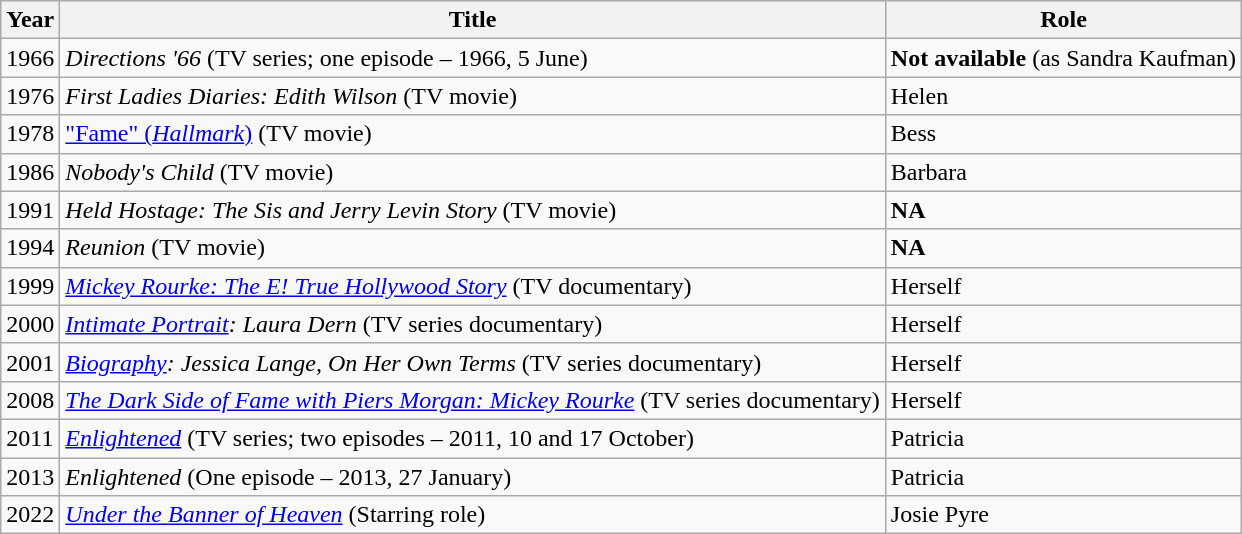<table class="wikitable">
<tr>
<th>Year</th>
<th>Title</th>
<th>Role</th>
</tr>
<tr>
<td>1966</td>
<td><em>Directions '66</em> (TV series; one episode – 1966, 5 June)</td>
<td><strong>Not available</strong> (as Sandra Kaufman)</td>
</tr>
<tr>
<td>1976</td>
<td><em>First Ladies Diaries: Edith Wilson</em> (TV movie)</td>
<td>Helen</td>
</tr>
<tr>
<td>1978</td>
<td><a href='#'>"Fame" (<em>Hallmark</em>)</a> (TV movie)</td>
<td>Bess</td>
</tr>
<tr>
<td>1986</td>
<td><em>Nobody's Child</em> (TV movie)</td>
<td>Barbara</td>
</tr>
<tr>
<td>1991</td>
<td><em>Held Hostage: The Sis and Jerry Levin Story</em> (TV movie)</td>
<td><strong>NA</strong></td>
</tr>
<tr>
<td>1994</td>
<td><em>Reunion</em> (TV movie)</td>
<td><strong>NA</strong></td>
</tr>
<tr>
<td>1999</td>
<td><em><a href='#'>Mickey Rourke: The E! True Hollywood Story</a></em> (TV documentary)</td>
<td>Herself</td>
</tr>
<tr>
<td>2000</td>
<td><em><a href='#'>Intimate Portrait</a>: Laura Dern</em> (TV series documentary)</td>
<td>Herself</td>
</tr>
<tr>
<td>2001</td>
<td><em><a href='#'>Biography</a>: Jessica Lange, On Her Own Terms</em> (TV series documentary)</td>
<td>Herself</td>
</tr>
<tr>
<td>2008</td>
<td><em><a href='#'>The Dark Side of Fame with Piers Morgan: Mickey Rourke</a></em> (TV series documentary)</td>
<td>Herself</td>
</tr>
<tr>
<td>2011</td>
<td><em><a href='#'>Enlightened</a></em> (TV series; two episodes – 2011, 10 and 17 October)</td>
<td>Patricia</td>
</tr>
<tr>
<td>2013</td>
<td><em>Enlightened</em> (One episode – 2013, 27 January)</td>
<td>Patricia</td>
</tr>
<tr>
<td>2022</td>
<td><em><a href='#'>Under the Banner of Heaven</a></em> (Starring role)</td>
<td>Josie Pyre</td>
</tr>
</table>
